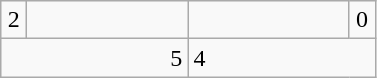<table class="wikitable">
<tr>
<td align=center width=10>2</td>
<td align=center width=100></td>
<td align=center width=100></td>
<td align=center width=10>0</td>
</tr>
<tr>
<td colspan=2 align=right>5</td>
<td colspan=2>4</td>
</tr>
</table>
